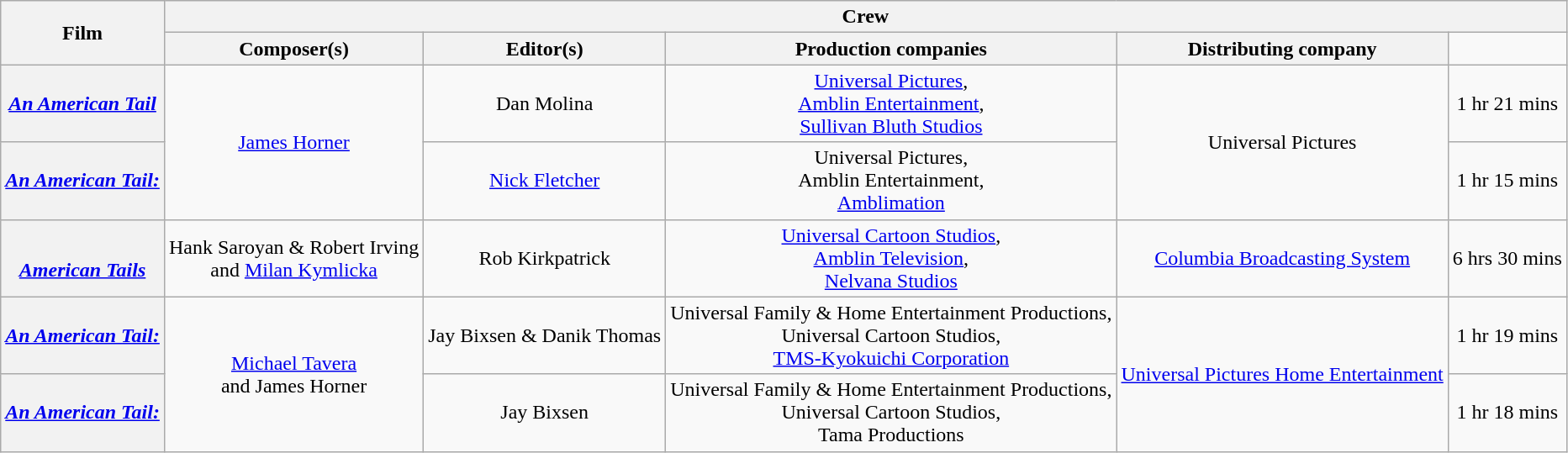<table class="wikitable" style="text-align:center;">
<tr>
<th rowspan="2">Film</th>
<th colspan="7">Crew</th>
</tr>
<tr>
<th>Composer(s)</th>
<th>Editor(s)</th>
<th>Production companies</th>
<th>Distributing company</th>
</tr>
<tr>
<th><em><a href='#'>An American Tail</a></em></th>
<td rowspan="2"><a href='#'>James Horner</a></td>
<td>Dan Molina</td>
<td><a href='#'>Universal Pictures</a>, <br><a href='#'>Amblin Entertainment</a>, <br><a href='#'>Sullivan Bluth Studios</a></td>
<td rowspan="2">Universal Pictures</td>
<td>1 hr 21 mins</td>
</tr>
<tr>
<th><em><a href='#'>An American Tail: <br></a></em></th>
<td><a href='#'>Nick Fletcher</a></td>
<td>Universal Pictures, <br>Amblin Entertainment, <br><a href='#'>Amblimation</a></td>
<td>1 hr 15 mins</td>
</tr>
<tr>
<th><em><a href='#'> <br>American Tails</a></em></th>
<td>Hank Saroyan & Robert Irving <br>and <a href='#'>Milan Kymlicka</a></td>
<td>Rob Kirkpatrick</td>
<td><a href='#'>Universal Cartoon Studios</a>, <br><a href='#'>Amblin Television</a>, <br><a href='#'>Nelvana Studios</a></td>
<td><a href='#'>Columbia Broadcasting System</a></td>
<td>6 hrs 30 mins <br></td>
</tr>
<tr>
<th><em><a href='#'>An American Tail: <br></a></em></th>
<td rowspan="2"><a href='#'>Michael Tavera</a> <br>and James Horner</td>
<td>Jay Bixsen & Danik Thomas</td>
<td>Universal Family & Home Entertainment Productions, <br>Universal Cartoon Studios, <br><a href='#'>TMS-Kyokuichi Corporation</a></td>
<td rowspan="2"><a href='#'>Universal Pictures Home Entertainment</a></td>
<td>1 hr 19 mins</td>
</tr>
<tr>
<th><em><a href='#'>An American Tail: <br></a></em></th>
<td>Jay Bixsen</td>
<td>Universal Family & Home Entertainment Productions, <br>Universal Cartoon Studios, <br>Tama Productions</td>
<td>1 hr 18 mins</td>
</tr>
</table>
